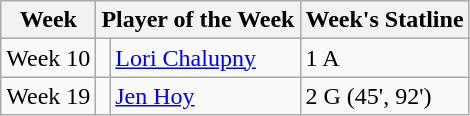<table class="wikitable">
<tr>
<th>Week</th>
<th colspan=2>Player of the Week</th>
<th>Week's Statline</th>
</tr>
<tr>
<td>Week 10</td>
<td></td>
<td><a href='#'>Lori Chalupny</a></td>
<td>1 A</td>
</tr>
<tr>
<td>Week 19</td>
<td></td>
<td><a href='#'>Jen Hoy</a></td>
<td>2 G (45', 92')</td>
</tr>
</table>
